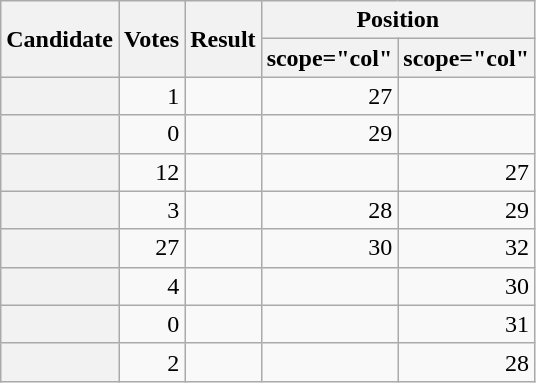<table class="wikitable sortable">
<tr>
<th scope="col" rowspan="2">Candidate</th>
<th scope="col" rowspan="2">Votes</th>
<th scope="col" rowspan="2">Result</th>
<th scope="col" colspan="2">Position</th>
</tr>
<tr>
<th>scope="col" </th>
<th>scope="col" </th>
</tr>
<tr>
<th scope="row"></th>
<td style="text-align:right">1</td>
<td></td>
<td style="text-align:right">27</td>
<td></td>
</tr>
<tr>
<th scope="row"></th>
<td style="text-align:right">0</td>
<td></td>
<td style="text-align:right">29</td>
<td></td>
</tr>
<tr>
<th scope="row"></th>
<td style="text-align:right">12</td>
<td></td>
<td></td>
<td style="text-align:right">27</td>
</tr>
<tr>
<th scope="row"></th>
<td style="text-align:right">3</td>
<td></td>
<td style="text-align:right">28</td>
<td style="text-align:right">29</td>
</tr>
<tr>
<th scope="row"></th>
<td style="text-align:right">27</td>
<td></td>
<td style="text-align:right">30</td>
<td style="text-align:right">32</td>
</tr>
<tr>
<th scope="row"></th>
<td style="text-align:right">4</td>
<td></td>
<td></td>
<td style="text-align:right">30</td>
</tr>
<tr>
<th scope="row"></th>
<td style="text-align:right">0</td>
<td></td>
<td></td>
<td style="text-align:right">31</td>
</tr>
<tr>
<th scope="row"></th>
<td style="text-align:right">2</td>
<td></td>
<td></td>
<td style="text-align:right">28</td>
</tr>
</table>
